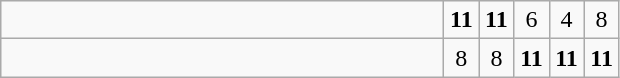<table class="wikitable">
<tr>
<td style="width:18em"></td>
<td align=center style="width:1em"><strong>11</strong></td>
<td align=center style="width:1em"><strong>11</strong></td>
<td align=center style="width:1em">6</td>
<td align=center style="width:1em">4</td>
<td align=center style="width:1em">8</td>
</tr>
<tr>
<td style="width:18em"></td>
<td align=center style="width:1em">8</td>
<td align=center style="width:1em">8</td>
<td align=center style="width:1em"><strong>11</strong></td>
<td align=center style="width:1em"><strong>11</strong></td>
<td align=center style="width:1em"><strong>11</strong></td>
</tr>
</table>
